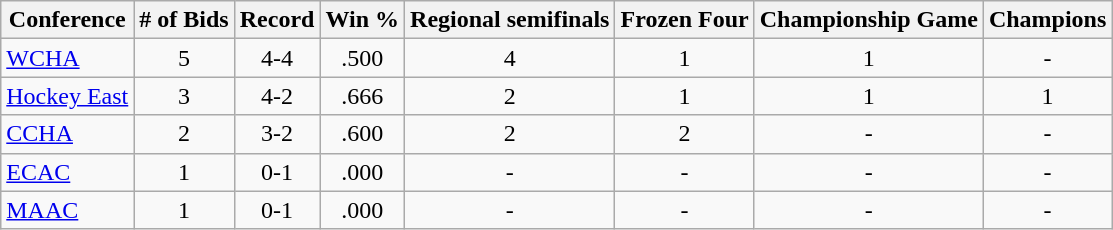<table class="wikitable sortable">
<tr>
<th>Conference</th>
<th># of Bids</th>
<th>Record</th>
<th>Win %</th>
<th>Regional semifinals</th>
<th>Frozen Four</th>
<th>Championship Game</th>
<th>Champions</th>
</tr>
<tr align="center">
<td align="left"><a href='#'>WCHA</a></td>
<td>5</td>
<td>4-4</td>
<td>.500</td>
<td>4</td>
<td>1</td>
<td>1</td>
<td>-</td>
</tr>
<tr align="center">
<td align="left"><a href='#'>Hockey East</a></td>
<td>3</td>
<td>4-2</td>
<td>.666</td>
<td>2</td>
<td>1</td>
<td>1</td>
<td>1</td>
</tr>
<tr align="center">
<td align="left"><a href='#'>CCHA</a></td>
<td>2</td>
<td>3-2</td>
<td>.600</td>
<td>2</td>
<td>2</td>
<td>-</td>
<td>-</td>
</tr>
<tr align="center">
<td align="left"><a href='#'>ECAC</a></td>
<td>1</td>
<td>0-1</td>
<td>.000</td>
<td>-</td>
<td>-</td>
<td>-</td>
<td>-</td>
</tr>
<tr align="center">
<td align="left"><a href='#'>MAAC</a></td>
<td>1</td>
<td>0-1</td>
<td>.000</td>
<td>-</td>
<td>-</td>
<td>-</td>
<td>-</td>
</tr>
</table>
